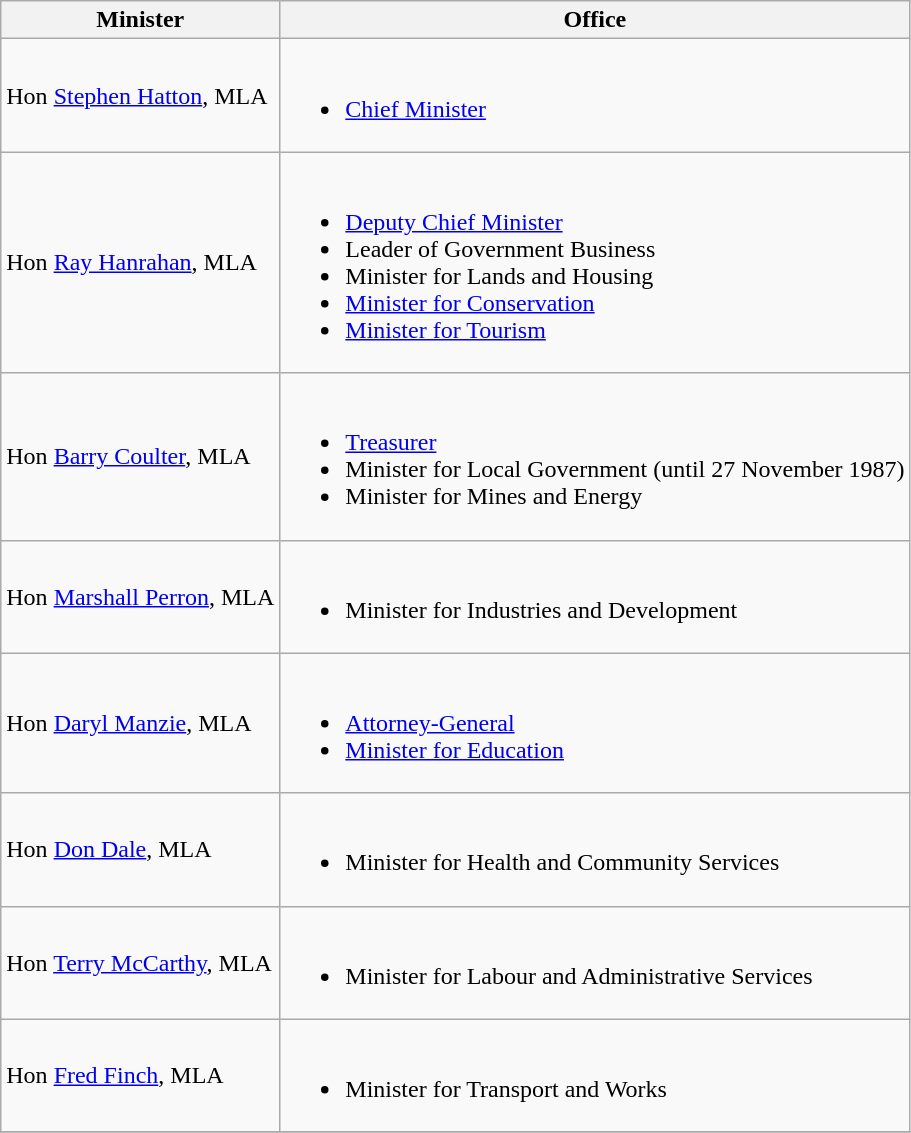<table class="wikitable">
<tr>
<th>Minister</th>
<th>Office</th>
</tr>
<tr>
<td>Hon <a href='#'>Stephen Hatton</a>, MLA</td>
<td><br><ul><li><a href='#'>Chief Minister</a></li></ul></td>
</tr>
<tr>
<td>Hon <a href='#'>Ray Hanrahan</a>, MLA</td>
<td><br><ul><li><a href='#'>Deputy Chief Minister</a></li><li>Leader of Government Business</li><li>Minister for Lands and Housing</li><li><a href='#'>Minister for Conservation</a></li><li><a href='#'>Minister for Tourism</a></li></ul></td>
</tr>
<tr>
<td>Hon <a href='#'>Barry Coulter</a>, MLA</td>
<td><br><ul><li><a href='#'>Treasurer</a></li><li>Minister for Local Government (until 27 November 1987)</li><li>Minister for Mines and Energy</li></ul></td>
</tr>
<tr>
<td>Hon <a href='#'>Marshall Perron</a>, MLA</td>
<td><br><ul><li>Minister for Industries and Development</li></ul></td>
</tr>
<tr>
<td>Hon <a href='#'>Daryl Manzie</a>, MLA</td>
<td><br><ul><li><a href='#'>Attorney-General</a></li><li><a href='#'>Minister for Education</a></li></ul></td>
</tr>
<tr>
<td>Hon <a href='#'>Don Dale</a>, MLA</td>
<td><br><ul><li>Minister for Health and Community Services</li></ul></td>
</tr>
<tr>
<td>Hon <a href='#'>Terry McCarthy</a>, MLA</td>
<td><br><ul><li>Minister for Labour and Administrative Services</li></ul></td>
</tr>
<tr>
<td>Hon <a href='#'>Fred Finch</a>, MLA</td>
<td><br><ul><li>Minister for Transport and Works</li></ul></td>
</tr>
<tr>
</tr>
</table>
